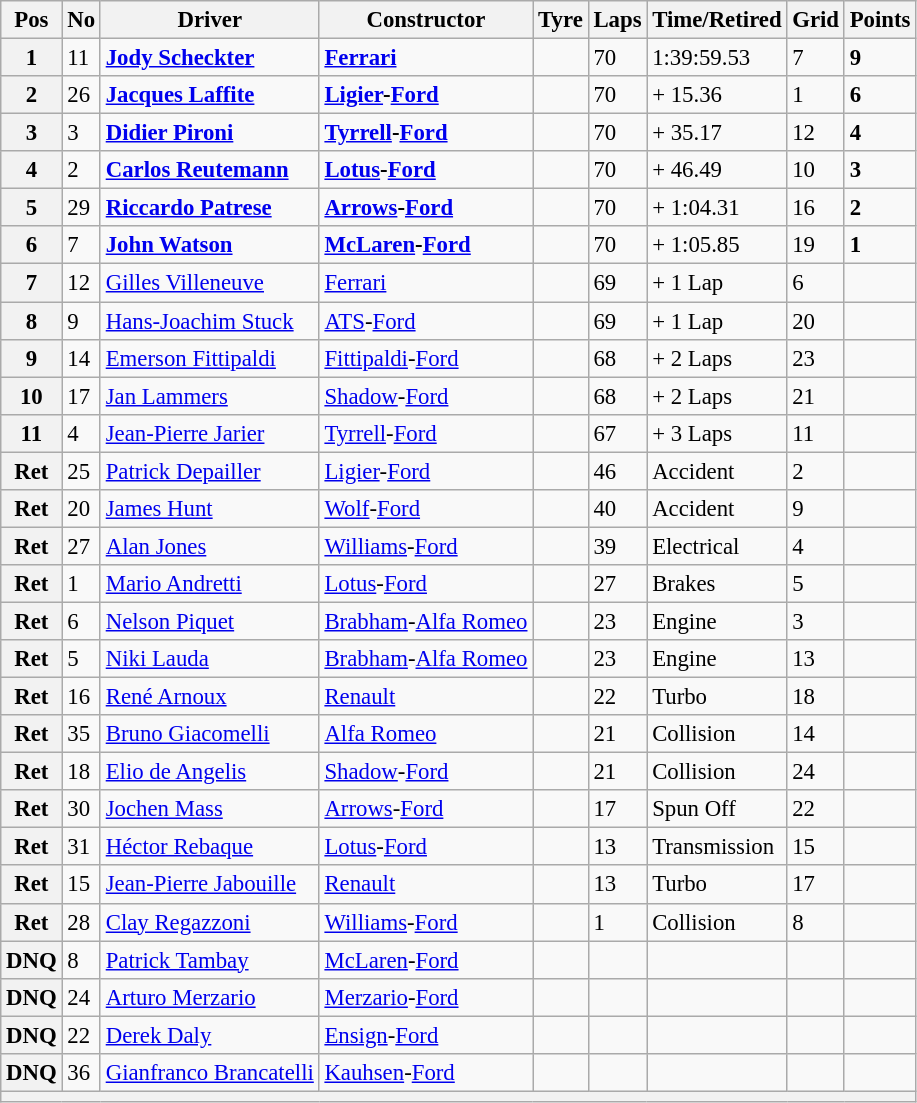<table class="wikitable" style="font-size: 95%;">
<tr>
<th>Pos</th>
<th>No</th>
<th>Driver</th>
<th>Constructor</th>
<th>Tyre</th>
<th>Laps</th>
<th>Time/Retired</th>
<th>Grid</th>
<th>Points</th>
</tr>
<tr>
<th>1</th>
<td>11</td>
<td> <strong><a href='#'>Jody Scheckter</a></strong></td>
<td><strong><a href='#'>Ferrari</a></strong></td>
<td></td>
<td>70</td>
<td>1:39:59.53</td>
<td>7</td>
<td><strong>9</strong></td>
</tr>
<tr>
<th>2</th>
<td>26</td>
<td> <strong><a href='#'>Jacques Laffite</a></strong></td>
<td><strong><a href='#'>Ligier</a>-<a href='#'>Ford</a></strong></td>
<td></td>
<td>70</td>
<td>+ 15.36</td>
<td>1</td>
<td><strong>6</strong></td>
</tr>
<tr>
<th>3</th>
<td>3</td>
<td> <strong><a href='#'>Didier Pironi</a></strong></td>
<td><strong><a href='#'>Tyrrell</a>-<a href='#'>Ford</a></strong></td>
<td></td>
<td>70</td>
<td>+ 35.17</td>
<td>12</td>
<td><strong>4</strong></td>
</tr>
<tr>
<th>4</th>
<td>2</td>
<td> <strong><a href='#'>Carlos Reutemann</a></strong></td>
<td><strong><a href='#'>Lotus</a>-<a href='#'>Ford</a></strong></td>
<td></td>
<td>70</td>
<td>+ 46.49</td>
<td>10</td>
<td><strong>3</strong></td>
</tr>
<tr>
<th>5</th>
<td>29</td>
<td> <strong><a href='#'>Riccardo Patrese</a></strong></td>
<td><strong><a href='#'>Arrows</a>-<a href='#'>Ford</a></strong></td>
<td></td>
<td>70</td>
<td>+ 1:04.31</td>
<td>16</td>
<td><strong>2</strong></td>
</tr>
<tr>
<th>6</th>
<td>7</td>
<td> <strong><a href='#'>John Watson</a></strong></td>
<td><strong><a href='#'>McLaren</a>-<a href='#'>Ford</a></strong></td>
<td></td>
<td>70</td>
<td>+ 1:05.85</td>
<td>19</td>
<td><strong>1</strong></td>
</tr>
<tr>
<th>7</th>
<td>12</td>
<td> <a href='#'>Gilles Villeneuve</a></td>
<td><a href='#'>Ferrari</a></td>
<td></td>
<td>69</td>
<td>+ 1 Lap</td>
<td>6</td>
<td></td>
</tr>
<tr>
<th>8</th>
<td>9</td>
<td> <a href='#'>Hans-Joachim Stuck</a></td>
<td><a href='#'>ATS</a>-<a href='#'>Ford</a></td>
<td></td>
<td>69</td>
<td>+ 1 Lap</td>
<td>20</td>
<td></td>
</tr>
<tr>
<th>9</th>
<td>14</td>
<td> <a href='#'>Emerson Fittipaldi</a></td>
<td><a href='#'>Fittipaldi</a>-<a href='#'>Ford</a></td>
<td></td>
<td>68</td>
<td>+ 2 Laps</td>
<td>23</td>
<td></td>
</tr>
<tr>
<th>10</th>
<td>17</td>
<td> <a href='#'>Jan Lammers</a></td>
<td><a href='#'>Shadow</a>-<a href='#'>Ford</a></td>
<td></td>
<td>68</td>
<td>+ 2 Laps</td>
<td>21</td>
<td></td>
</tr>
<tr>
<th>11</th>
<td>4</td>
<td> <a href='#'>Jean-Pierre Jarier</a></td>
<td><a href='#'>Tyrrell</a>-<a href='#'>Ford</a></td>
<td></td>
<td>67</td>
<td>+ 3 Laps</td>
<td>11</td>
<td></td>
</tr>
<tr>
<th>Ret</th>
<td>25</td>
<td> <a href='#'>Patrick Depailler</a></td>
<td><a href='#'>Ligier</a>-<a href='#'>Ford</a></td>
<td></td>
<td>46</td>
<td>Accident</td>
<td>2</td>
<td></td>
</tr>
<tr>
<th>Ret</th>
<td>20</td>
<td> <a href='#'>James Hunt</a></td>
<td><a href='#'>Wolf</a>-<a href='#'>Ford</a></td>
<td></td>
<td>40</td>
<td>Accident</td>
<td>9</td>
<td></td>
</tr>
<tr>
<th>Ret</th>
<td>27</td>
<td> <a href='#'>Alan Jones</a></td>
<td><a href='#'>Williams</a>-<a href='#'>Ford</a></td>
<td></td>
<td>39</td>
<td>Electrical</td>
<td>4</td>
<td></td>
</tr>
<tr>
<th>Ret</th>
<td>1</td>
<td> <a href='#'>Mario Andretti</a></td>
<td><a href='#'>Lotus</a>-<a href='#'>Ford</a></td>
<td></td>
<td>27</td>
<td>Brakes</td>
<td>5</td>
<td></td>
</tr>
<tr>
<th>Ret</th>
<td>6</td>
<td> <a href='#'>Nelson Piquet</a></td>
<td><a href='#'>Brabham</a>-<a href='#'>Alfa Romeo</a></td>
<td></td>
<td>23</td>
<td>Engine</td>
<td>3</td>
<td></td>
</tr>
<tr>
<th>Ret</th>
<td>5</td>
<td> <a href='#'>Niki Lauda</a></td>
<td><a href='#'>Brabham</a>-<a href='#'>Alfa Romeo</a></td>
<td></td>
<td>23</td>
<td>Engine</td>
<td>13</td>
<td></td>
</tr>
<tr>
<th>Ret</th>
<td>16</td>
<td> <a href='#'>René Arnoux</a></td>
<td><a href='#'>Renault</a></td>
<td></td>
<td>22</td>
<td>Turbo</td>
<td>18</td>
<td></td>
</tr>
<tr>
<th>Ret</th>
<td>35</td>
<td> <a href='#'>Bruno Giacomelli</a></td>
<td><a href='#'>Alfa Romeo</a></td>
<td></td>
<td>21</td>
<td>Collision</td>
<td>14</td>
<td></td>
</tr>
<tr>
<th>Ret</th>
<td>18</td>
<td> <a href='#'>Elio de Angelis</a></td>
<td><a href='#'>Shadow</a>-<a href='#'>Ford</a></td>
<td></td>
<td>21</td>
<td>Collision</td>
<td>24</td>
<td></td>
</tr>
<tr>
<th>Ret</th>
<td>30</td>
<td> <a href='#'>Jochen Mass</a></td>
<td><a href='#'>Arrows</a>-<a href='#'>Ford</a></td>
<td></td>
<td>17</td>
<td>Spun Off</td>
<td>22</td>
<td></td>
</tr>
<tr>
<th>Ret</th>
<td>31</td>
<td> <a href='#'>Héctor Rebaque</a></td>
<td><a href='#'>Lotus</a>-<a href='#'>Ford</a></td>
<td></td>
<td>13</td>
<td>Transmission</td>
<td>15</td>
<td></td>
</tr>
<tr>
<th>Ret</th>
<td>15</td>
<td> <a href='#'>Jean-Pierre Jabouille</a></td>
<td><a href='#'>Renault</a></td>
<td></td>
<td>13</td>
<td>Turbo</td>
<td>17</td>
<td></td>
</tr>
<tr>
<th>Ret</th>
<td>28</td>
<td> <a href='#'>Clay Regazzoni</a></td>
<td><a href='#'>Williams</a>-<a href='#'>Ford</a></td>
<td></td>
<td>1</td>
<td>Collision</td>
<td>8</td>
<td></td>
</tr>
<tr>
<th>DNQ</th>
<td>8</td>
<td> <a href='#'>Patrick Tambay</a></td>
<td><a href='#'>McLaren</a>-<a href='#'>Ford</a></td>
<td></td>
<td></td>
<td></td>
<td></td>
<td></td>
</tr>
<tr>
<th>DNQ</th>
<td>24</td>
<td> <a href='#'>Arturo Merzario</a></td>
<td><a href='#'>Merzario</a>-<a href='#'>Ford</a></td>
<td></td>
<td></td>
<td></td>
<td></td>
<td></td>
</tr>
<tr>
<th>DNQ</th>
<td>22</td>
<td> <a href='#'>Derek Daly</a></td>
<td><a href='#'>Ensign</a>-<a href='#'>Ford</a></td>
<td></td>
<td></td>
<td></td>
<td></td>
<td></td>
</tr>
<tr>
<th>DNQ</th>
<td>36</td>
<td> <a href='#'>Gianfranco Brancatelli</a></td>
<td><a href='#'>Kauhsen</a>-<a href='#'>Ford</a></td>
<td></td>
<td></td>
<td></td>
<td></td>
<td></td>
</tr>
<tr>
<th colspan="9"></th>
</tr>
</table>
